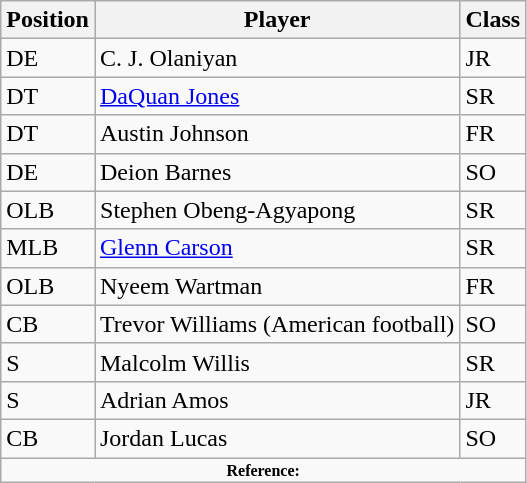<table class="wikitable">
<tr>
<th>Position</th>
<th>Player</th>
<th>Class</th>
</tr>
<tr>
<td>DE</td>
<td>C. J. Olaniyan</td>
<td>JR</td>
</tr>
<tr>
<td>DT</td>
<td><a href='#'>DaQuan Jones</a></td>
<td>SR</td>
</tr>
<tr>
<td>DT</td>
<td>Austin Johnson</td>
<td>FR</td>
</tr>
<tr>
<td>DE</td>
<td>Deion Barnes</td>
<td>SO</td>
</tr>
<tr>
<td>OLB</td>
<td>Stephen Obeng-Agyapong</td>
<td>SR</td>
</tr>
<tr>
<td>MLB</td>
<td><a href='#'>Glenn Carson</a></td>
<td>SR</td>
</tr>
<tr>
<td>OLB</td>
<td>Nyeem Wartman</td>
<td>FR</td>
</tr>
<tr>
<td>CB</td>
<td>Trevor Williams (American football)</td>
<td>SO</td>
</tr>
<tr>
<td>S</td>
<td>Malcolm Willis</td>
<td>SR</td>
</tr>
<tr>
<td>S</td>
<td>Adrian Amos</td>
<td>JR</td>
</tr>
<tr>
<td>CB</td>
<td>Jordan Lucas</td>
<td>SO</td>
</tr>
<tr>
<td colspan="3"  style="font-size:8pt; text-align:center;"><strong>Reference:</strong></td>
</tr>
</table>
